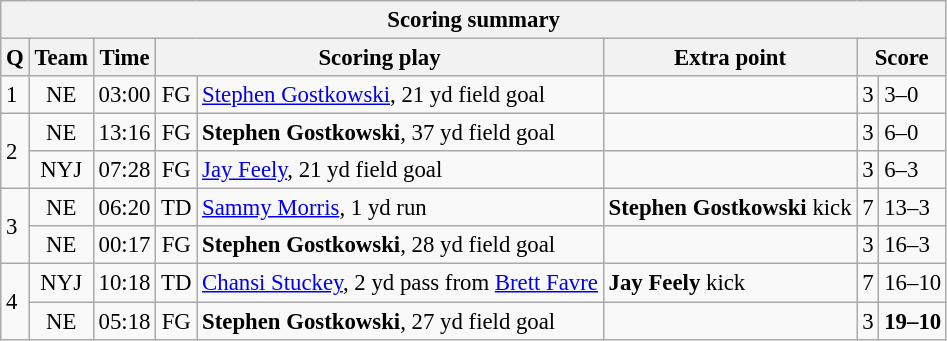<table class="wikitable" style="font-size: 95%;">
<tr>
<th colspan=8>Scoring summary</th>
</tr>
<tr>
<th>Q</th>
<th>Team</th>
<th>Time</th>
<th colspan=2>Scoring play</th>
<th>Extra point</th>
<th colspan=2>Score</th>
</tr>
<tr>
<td>1</td>
<td align=center>NE</td>
<td align=right>03:00</td>
<td align=center>FG</td>
<td><a href='#'>Stephen Gostkowski</a>, 21 yd field goal</td>
<td></td>
<td>3</td>
<td>3–0</td>
</tr>
<tr>
<td rowspan="2">2</td>
<td align=center>NE</td>
<td align=right>13:16</td>
<td align=center>FG</td>
<td><strong>Stephen Gostkowski</strong>, 37 yd field goal</td>
<td></td>
<td>3</td>
<td>6–0</td>
</tr>
<tr>
<td align=center>NYJ</td>
<td align=right>07:28</td>
<td align=center>FG</td>
<td><a href='#'>Jay Feely</a>, 21 yd field goal</td>
<td></td>
<td>3</td>
<td>6–3</td>
</tr>
<tr>
<td rowspan="2">3</td>
<td align=center>NE</td>
<td align=right>06:20</td>
<td align=center>TD</td>
<td><a href='#'>Sammy Morris</a>, 1 yd run</td>
<td><strong>Stephen Gostkowski</strong> kick</td>
<td>7</td>
<td>13–3</td>
</tr>
<tr>
<td align=center>NE</td>
<td align=right>00:17</td>
<td align=center>FG</td>
<td><strong>Stephen Gostkowski</strong>, 28 yd field goal</td>
<td></td>
<td>3</td>
<td>16–3</td>
</tr>
<tr>
<td rowspan="2">4</td>
<td align=center>NYJ</td>
<td align=right>10:18</td>
<td align=center>TD</td>
<td><a href='#'>Chansi Stuckey</a>, 2 yd pass from <a href='#'>Brett Favre</a></td>
<td><strong>Jay Feely</strong> kick</td>
<td>7</td>
<td>16–10</td>
</tr>
<tr>
<td align=center>NE</td>
<td align=right>05:18</td>
<td align=center>FG</td>
<td><strong>Stephen Gostkowski</strong>, 27 yd field goal</td>
<td></td>
<td>3</td>
<td><strong>19–10</strong></td>
</tr>
</table>
